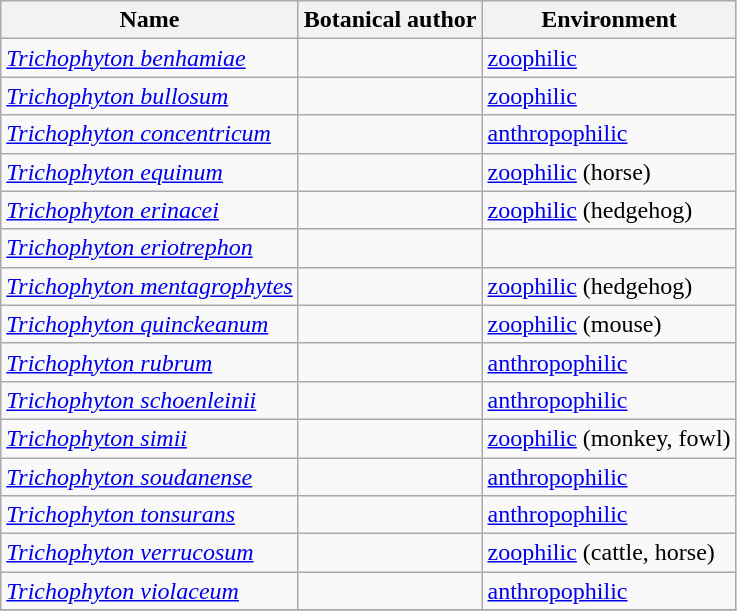<table class="wikitable sortable" | Some species and their habitat preference>
<tr>
<th>Name</th>
<th>Botanical author</th>
<th>Environment</th>
</tr>
<tr>
<td><em><a href='#'>Trichophyton benhamiae</a></em></td>
<td></td>
<td><a href='#'>zoophilic</a></td>
</tr>
<tr>
<td><em><a href='#'>Trichophyton bullosum</a></em></td>
<td></td>
<td><a href='#'>zoophilic</a></td>
</tr>
<tr>
<td><em><a href='#'>Trichophyton concentricum</a></em></td>
<td></td>
<td><a href='#'>anthropophilic</a></td>
</tr>
<tr>
<td><em><a href='#'>Trichophyton equinum</a></em></td>
<td></td>
<td><a href='#'>zoophilic</a> (horse)</td>
</tr>
<tr>
<td><em><a href='#'>Trichophyton erinacei</a></em></td>
<td></td>
<td><a href='#'>zoophilic</a> (hedgehog)</td>
</tr>
<tr>
<td><em><a href='#'>Trichophyton eriotrephon</a></em></td>
<td></td>
<td></td>
</tr>
<tr>
<td><em><a href='#'>Trichophyton mentagrophytes</a></em></td>
<td></td>
<td><a href='#'>zoophilic</a> (hedgehog)</td>
</tr>
<tr>
<td><em><a href='#'>Trichophyton quinckeanum</a></em></td>
<td></td>
<td><a href='#'>zoophilic</a> (mouse)</td>
</tr>
<tr>
<td><em><a href='#'>Trichophyton rubrum</a></em></td>
<td></td>
<td><a href='#'>anthropophilic</a></td>
</tr>
<tr>
<td><em><a href='#'>Trichophyton schoenleinii</a></em></td>
<td></td>
<td><a href='#'>anthropophilic</a></td>
</tr>
<tr>
<td><em><a href='#'>Trichophyton simii</a></em></td>
<td></td>
<td><a href='#'>zoophilic</a> (monkey, fowl)</td>
</tr>
<tr>
<td><em><a href='#'>Trichophyton soudanense</a></em></td>
<td></td>
<td><a href='#'>anthropophilic</a></td>
</tr>
<tr>
<td><em><a href='#'>Trichophyton tonsurans</a></em></td>
<td></td>
<td><a href='#'>anthropophilic</a></td>
</tr>
<tr>
<td><em><a href='#'>Trichophyton verrucosum</a></em></td>
<td></td>
<td><a href='#'>zoophilic</a> (cattle, horse)</td>
</tr>
<tr>
<td><em><a href='#'>Trichophyton violaceum</a></em></td>
<td></td>
<td><a href='#'>anthropophilic</a></td>
</tr>
<tr>
</tr>
</table>
